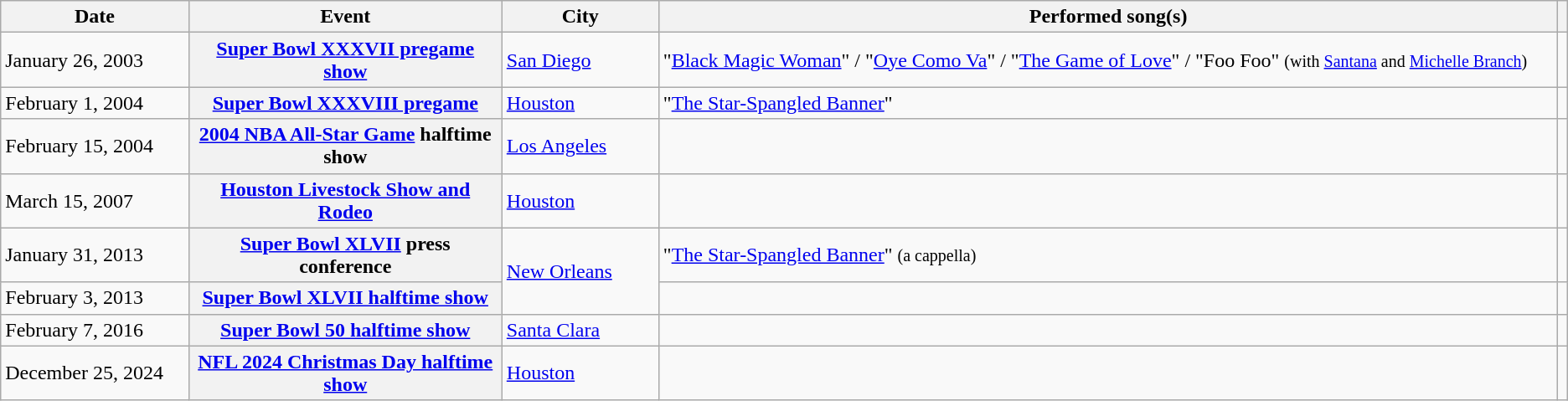<table class="wikitable sortable plainrowheaders">
<tr>
<th style="width:12%;">Date</th>
<th style="width:20%;">Event</th>
<th style="width:10%;">City</th>
<th class="unsortable">Performed song(s)</th>
<th style"width=2%" class="unsortable"></th>
</tr>
<tr>
<td>January 26, 2003</td>
<th scope="row"><a href='#'>Super Bowl XXXVII pregame show</a></th>
<td><a href='#'>San Diego</a></td>
<td>"<a href='#'>Black Magic Woman</a>" / "<a href='#'>Oye Como Va</a>" / "<a href='#'>The Game of Love</a>" / "Foo Foo" <small>(with <a href='#'>Santana</a> and <a href='#'>Michelle Branch</a>)</small></td>
<td></td>
</tr>
<tr>
<td>February 1, 2004</td>
<th scope="row"><a href='#'>Super Bowl XXXVIII pregame</a></th>
<td><a href='#'>Houston</a></td>
<td>"<a href='#'>The Star-Spangled Banner</a>"</td>
<td></td>
</tr>
<tr>
<td>February 15, 2004</td>
<th scope="row"><a href='#'>2004 NBA All-Star Game</a> halftime show</th>
<td><a href='#'>Los Angeles</a></td>
<td></td>
<td></td>
</tr>
<tr>
<td>March 15, 2007</td>
<th scope="row"><a href='#'>Houston Livestock Show and Rodeo</a></th>
<td><a href='#'>Houston</a></td>
<td></td>
<td></td>
</tr>
<tr>
<td>January 31, 2013</td>
<th scope="row"><a href='#'>Super Bowl XLVII</a> press conference</th>
<td rowspan=2><a href='#'>New Orleans</a></td>
<td>"<a href='#'>The Star-Spangled Banner</a>" <small>(a cappella)</small></td>
<td></td>
</tr>
<tr>
<td>February 3, 2013</td>
<th scope="row"><a href='#'>Super Bowl XLVII halftime show</a></th>
<td></td>
<td></td>
</tr>
<tr>
<td>February 7, 2016</td>
<th scope="row"><a href='#'>Super Bowl 50 halftime show</a></th>
<td><a href='#'>Santa Clara</a></td>
<td></td>
<td></td>
</tr>
<tr>
<td>December 25, 2024</td>
<th scope="row"><a href='#'>NFL 2024 Christmas Day halftime show</a></th>
<td><a href='#'>Houston</a></td>
<td></td>
<td></td>
</tr>
</table>
